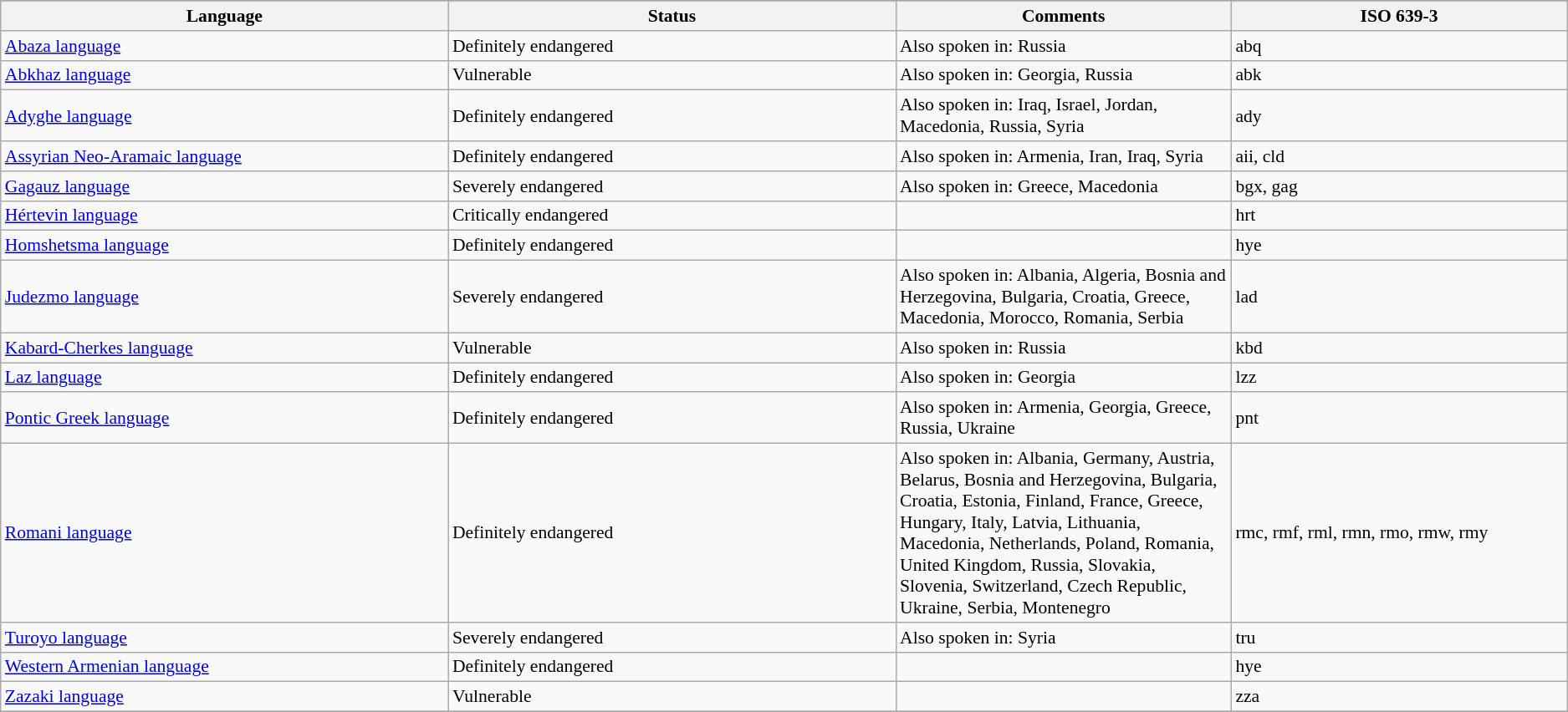<table class="wikitable" align="center" style="font-size:90%">
<tr>
</tr>
<tr>
<th width="20%">Language</th>
<th width="20%">Status</th>
<th width="15%">Comments</th>
<th width="15%">ISO 639-3</th>
</tr>
<tr>
<td><a href='#'>Abaza language</a></td>
<td>Definitely endangered</td>
<td>Also spoken in: Russia</td>
<td>abq</td>
</tr>
<tr>
<td><a href='#'>Abkhaz language</a></td>
<td>Vulnerable</td>
<td>Also spoken in: Georgia, Russia</td>
<td>abk</td>
</tr>
<tr>
<td><a href='#'>Adyghe language</a></td>
<td>Definitely endangered</td>
<td>Also spoken in: Iraq, Israel, Jordan, Macedonia, Russia, Syria</td>
<td>ady</td>
</tr>
<tr>
<td><a href='#'>Assyrian Neo-Aramaic language</a></td>
<td>Definitely endangered</td>
<td>Also spoken in: Armenia, Iran, Iraq, Syria</td>
<td>aii, cld</td>
</tr>
<tr>
<td><a href='#'>Gagauz language</a></td>
<td>Severely endangered</td>
<td>Also spoken in: Greece, Macedonia</td>
<td>bgx, gag</td>
</tr>
<tr>
<td><a href='#'>Hértevin language</a></td>
<td>Critically endangered</td>
<td> </td>
<td>hrt</td>
</tr>
<tr>
<td><a href='#'>Homshetsma language</a></td>
<td>Definitely endangered</td>
<td> </td>
<td>hye</td>
</tr>
<tr>
<td><a href='#'>Judezmo language</a></td>
<td>Severely endangered</td>
<td>Also spoken in: Albania, Algeria, Bosnia and Herzegovina, Bulgaria, Croatia, Greece, Macedonia, Morocco, Romania, Serbia</td>
<td>lad</td>
</tr>
<tr>
<td><a href='#'>Kabard-Cherkes language</a></td>
<td>Vulnerable</td>
<td>Also spoken in: Russia</td>
<td>kbd</td>
</tr>
<tr>
<td><a href='#'>Laz language</a></td>
<td>Definitely endangered</td>
<td>Also spoken in: Georgia</td>
<td>lzz</td>
</tr>
<tr>
<td><a href='#'>Pontic Greek language</a></td>
<td>Definitely endangered</td>
<td>Also spoken in: Armenia, Georgia, Greece, Russia, Ukraine</td>
<td>pnt</td>
</tr>
<tr>
<td><a href='#'>Romani language</a></td>
<td>Definitely endangered</td>
<td>Also spoken in: Albania, Germany, Austria, Belarus, Bosnia and Herzegovina, Bulgaria, Croatia, Estonia, Finland, France, Greece, Hungary, Italy, Latvia, Lithuania, Macedonia, Netherlands, Poland, Romania, United Kingdom, Russia, Slovakia, Slovenia, Switzerland, Czech Republic, Ukraine, Serbia, Montenegro</td>
<td>rmc, rmf, rml, rmn, rmo, rmw, rmy</td>
</tr>
<tr>
<td><a href='#'>Turoyo language</a></td>
<td>Severely endangered</td>
<td>Also spoken in: Syria</td>
<td>tru</td>
</tr>
<tr>
<td><a href='#'>Western Armenian language</a></td>
<td>Definitely endangered</td>
<td> </td>
<td>hye</td>
</tr>
<tr>
<td><a href='#'>Zazaki language</a></td>
<td>Vulnerable</td>
<td> </td>
<td>zza</td>
</tr>
<tr>
</tr>
</table>
